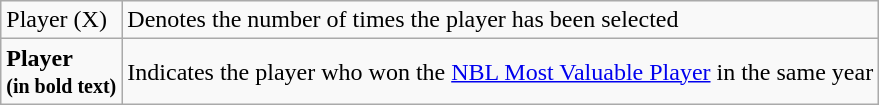<table class="wikitable">
<tr>
<td>Player (X)</td>
<td>Denotes the number of times the player has been selected</td>
</tr>
<tr>
<td><strong>Player<br><small>(in bold text)</small></strong></td>
<td>Indicates the player who won the <a href='#'>NBL Most Valuable Player</a> in the same year</td>
</tr>
</table>
